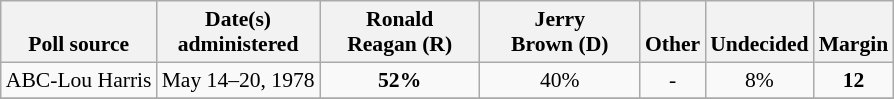<table class="wikitable sortable" style="text-align:center;font-size:90%;line-height:17px">
<tr valign= bottom>
<th>Poll source</th>
<th>Date(s)<br>administered</th>
<th class="unsortable" style="width:100px;">Ronald<br>Reagan (R)</th>
<th class="unsortable" style="width:100px;">Jerry<br>Brown (D)</th>
<th class="unsortable">Other</th>
<th class="unsortable">Undecided</th>
<th>Margin</th>
</tr>
<tr>
<td align="center">ABC-Lou Harris</td>
<td align="center">May 14–20, 1978</td>
<td><strong>52%</strong></td>
<td align="center">40%</td>
<td align="center">-</td>
<td align="center">8%</td>
<td><strong>12</strong></td>
</tr>
<tr>
</tr>
</table>
